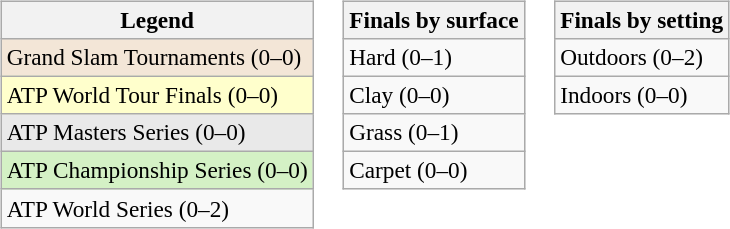<table>
<tr valign=top>
<td><br><table class=wikitable style=font-size:97%>
<tr>
<th>Legend</th>
</tr>
<tr style="background:#f3e6d7;">
<td>Grand Slam Tournaments (0–0)</td>
</tr>
<tr style="background:#ffc;">
<td>ATP World Tour Finals (0–0)</td>
</tr>
<tr style="background:#e9e9e9;">
<td>ATP Masters Series (0–0)</td>
</tr>
<tr style="background:#d4f1c5;">
<td>ATP Championship Series (0–0)</td>
</tr>
<tr>
<td>ATP World Series (0–2)</td>
</tr>
</table>
</td>
<td><br><table class=wikitable style=font-size:97%>
<tr>
<th>Finals by surface</th>
</tr>
<tr>
<td>Hard (0–1)</td>
</tr>
<tr>
<td>Clay (0–0)</td>
</tr>
<tr>
<td>Grass (0–1)</td>
</tr>
<tr>
<td>Carpet (0–0)</td>
</tr>
</table>
</td>
<td><br><table class=wikitable style=font-size:97%>
<tr>
<th>Finals by setting</th>
</tr>
<tr>
<td>Outdoors (0–2)</td>
</tr>
<tr>
<td>Indoors (0–0)</td>
</tr>
</table>
</td>
</tr>
</table>
